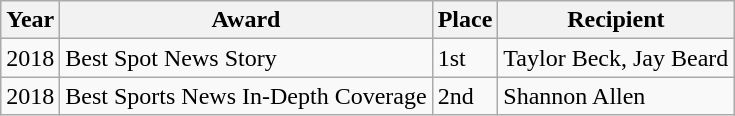<table class="wikitable">
<tr>
<th>Year</th>
<th>Award</th>
<th>Place</th>
<th>Recipient</th>
</tr>
<tr>
<td>2018</td>
<td>Best Spot News Story</td>
<td>1st</td>
<td>Taylor Beck, Jay Beard</td>
</tr>
<tr>
<td>2018</td>
<td>Best Sports News In-Depth Coverage</td>
<td>2nd</td>
<td>Shannon Allen</td>
</tr>
</table>
